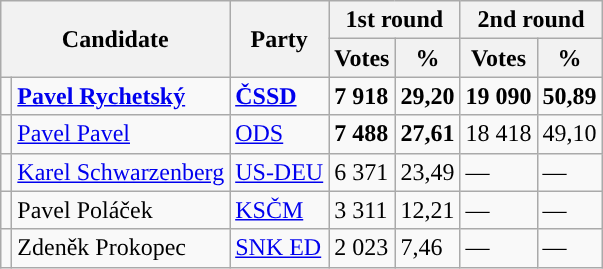<table class="wikitable sortable">
<tr>
<th colspan="2" rowspan="2">Candidate</th>
<th rowspan="2">Party</th>
<th colspan="2">1st round</th>
<th colspan="2">2nd round</th>
</tr>
<tr>
<th>Votes</th>
<th>%</th>
<th>Votes</th>
<th>%</th>
</tr>
<tr>
<td style="background-color:"></td>
<td><strong><a href='#'>Pavel Rychetský</a></strong></td>
<td><a href='#'><strong>ČSSD</strong></a></td>
<td><strong>7 918</strong></td>
<td><strong>29,20</strong></td>
<td><strong>19 090</strong></td>
<td><strong>50,89</strong></td>
</tr>
<tr>
<td style="background-color:"></td>
<td><a href='#'>Pavel Pavel</a></td>
<td><a href='#'>ODS</a></td>
<td><strong>7 488</strong></td>
<td><strong>27,61</strong></td>
<td>18 418</td>
<td>49,10</td>
</tr>
<tr>
<td style="background-color:"></td>
<td><a href='#'>Karel Schwarzenberg</a></td>
<td><a href='#'>US-DEU</a></td>
<td>6 371</td>
<td>23,49</td>
<td>—</td>
<td>—</td>
</tr>
<tr>
<td style="background-color:"></td>
<td>Pavel Poláček</td>
<td><a href='#'>KSČM</a></td>
<td>3 311</td>
<td>12,21</td>
<td>—</td>
<td>—</td>
</tr>
<tr>
<td style="background-color:"></td>
<td>Zdeněk Prokopec</td>
<td><a href='#'>SNK ED</a></td>
<td>2 023</td>
<td>7,46</td>
<td>—</td>
<td>—</td>
</tr>
</table>
